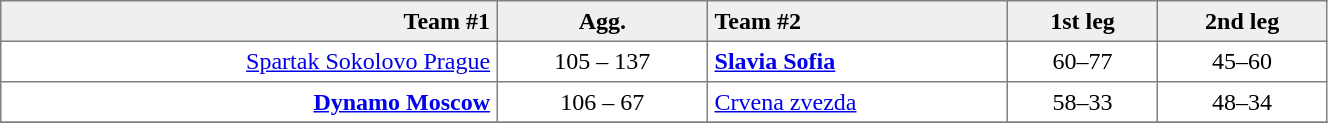<table border=1 cellspacing=0 cellpadding=4 style="border-collapse: collapse;" width=70%>
<tr bgcolor="efefef">
<th align=right>Team #1</th>
<th>Agg.</th>
<th align=left>Team #2</th>
<th>1st leg</th>
<th>2nd leg</th>
</tr>
<tr>
<td align=right><a href='#'>Spartak Sokolovo Prague</a> </td>
<td align=center>105 – 137</td>
<td> <strong><a href='#'>Slavia Sofia</a></strong></td>
<td align=center>60–77</td>
<td align=center>45–60</td>
</tr>
<tr>
<td align=right><strong><a href='#'>Dynamo Moscow</a></strong> </td>
<td align=center>106 – 67</td>
<td> <a href='#'>Crvena zvezda</a></td>
<td align=center>58–33</td>
<td align=center>48–34</td>
</tr>
<tr>
</tr>
</table>
